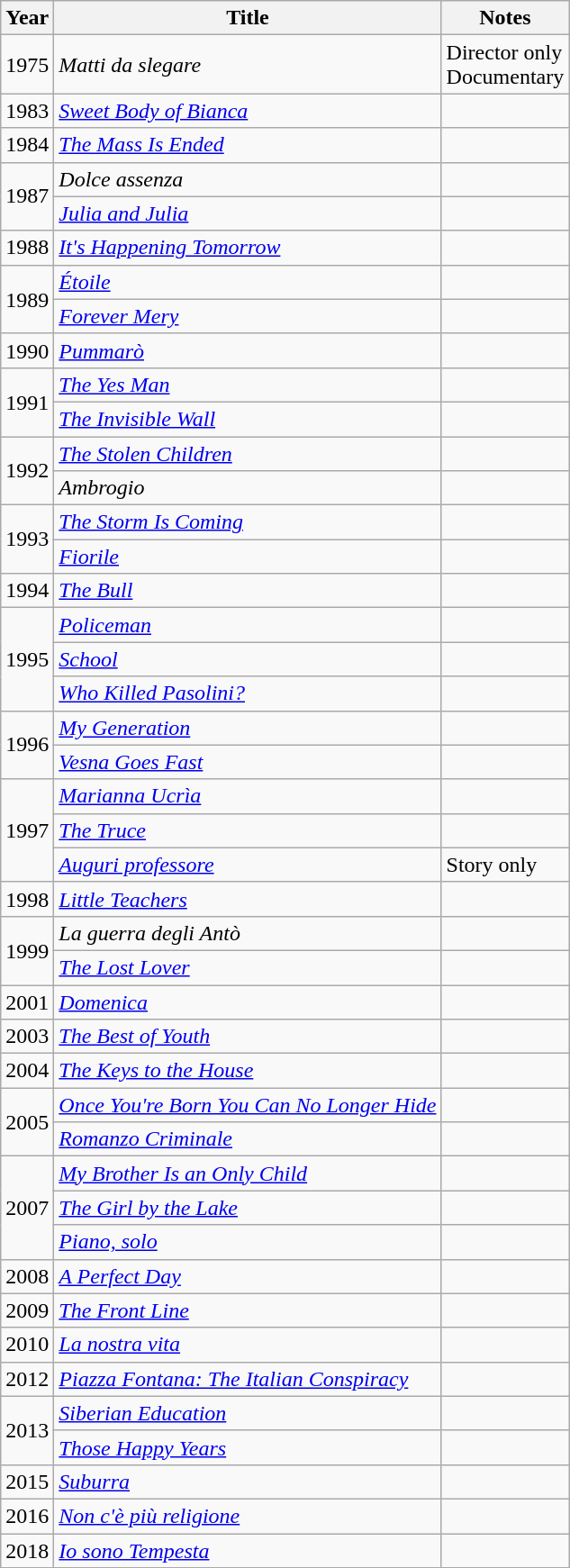<table class="wikitable sortable">
<tr>
<th>Year</th>
<th>Title</th>
<th>Notes</th>
</tr>
<tr>
<td>1975</td>
<td><em>Matti da slegare</em></td>
<td>Director only<br>Documentary</td>
</tr>
<tr>
<td>1983</td>
<td><em><a href='#'>Sweet Body of Bianca</a></em></td>
<td></td>
</tr>
<tr>
<td>1984</td>
<td><em><a href='#'>The Mass Is Ended</a></em></td>
<td></td>
</tr>
<tr>
<td rowspan="2">1987</td>
<td><em>Dolce assenza</em></td>
<td></td>
</tr>
<tr>
<td><em><a href='#'>Julia and Julia</a></em></td>
<td></td>
</tr>
<tr>
<td>1988</td>
<td><em><a href='#'>It's Happening Tomorrow</a></em></td>
<td></td>
</tr>
<tr>
<td rowspan="2">1989</td>
<td><em><a href='#'>Étoile</a></em></td>
<td></td>
</tr>
<tr>
<td><em><a href='#'>Forever Mery</a></em></td>
<td></td>
</tr>
<tr>
<td>1990</td>
<td><em><a href='#'>Pummarò</a></em></td>
<td></td>
</tr>
<tr>
<td rowspan="2">1991</td>
<td><em><a href='#'>The Yes Man</a></em></td>
<td></td>
</tr>
<tr>
<td><em><a href='#'>The Invisible Wall</a></em></td>
<td></td>
</tr>
<tr>
<td rowspan="2">1992</td>
<td><em><a href='#'>The Stolen Children</a></em></td>
<td></td>
</tr>
<tr>
<td><em>Ambrogio</em></td>
<td></td>
</tr>
<tr>
<td rowspan="2">1993</td>
<td><em><a href='#'>The Storm Is Coming</a></em></td>
<td></td>
</tr>
<tr>
<td><em><a href='#'>Fiorile</a></em></td>
<td></td>
</tr>
<tr>
<td>1994</td>
<td><em><a href='#'>The Bull</a></em></td>
<td></td>
</tr>
<tr>
<td rowspan="3">1995</td>
<td><em><a href='#'>Policeman</a></em></td>
<td></td>
</tr>
<tr>
<td><em><a href='#'>School</a></em></td>
<td></td>
</tr>
<tr>
<td><em><a href='#'>Who Killed Pasolini?</a></em></td>
<td></td>
</tr>
<tr>
<td rowspan="2">1996</td>
<td><em><a href='#'>My Generation</a></em></td>
<td></td>
</tr>
<tr>
<td><em><a href='#'>Vesna Goes Fast</a></em></td>
<td></td>
</tr>
<tr>
<td rowspan="3">1997</td>
<td><em><a href='#'>Marianna Ucrìa</a></em></td>
<td></td>
</tr>
<tr>
<td><em><a href='#'>The Truce</a></em></td>
<td></td>
</tr>
<tr>
<td><em><a href='#'>Auguri professore</a></em></td>
<td>Story only</td>
</tr>
<tr>
<td>1998</td>
<td><em><a href='#'>Little Teachers</a></em></td>
<td></td>
</tr>
<tr>
<td rowspan="2">1999</td>
<td><em>La guerra degli Antò</em></td>
<td></td>
</tr>
<tr>
<td><em><a href='#'>The Lost Lover</a></em></td>
<td></td>
</tr>
<tr>
<td>2001</td>
<td><em><a href='#'>Domenica</a></em></td>
<td></td>
</tr>
<tr>
<td>2003</td>
<td><em><a href='#'>The Best of Youth</a></em></td>
<td></td>
</tr>
<tr>
<td>2004</td>
<td><em><a href='#'>The Keys to the House</a></em></td>
<td></td>
</tr>
<tr>
<td rowspan="2">2005</td>
<td><em><a href='#'>Once You're Born You Can No Longer Hide</a></em></td>
<td></td>
</tr>
<tr>
<td><em><a href='#'>Romanzo Criminale</a></em></td>
<td></td>
</tr>
<tr>
<td rowspan="3">2007</td>
<td><em><a href='#'>My Brother Is an Only Child</a></em></td>
<td></td>
</tr>
<tr>
<td><em><a href='#'>The Girl by the Lake</a></em></td>
<td></td>
</tr>
<tr>
<td><em><a href='#'>Piano, solo</a></em></td>
<td></td>
</tr>
<tr>
<td>2008</td>
<td><em><a href='#'>A Perfect Day</a></em></td>
<td></td>
</tr>
<tr>
<td>2009</td>
<td><em><a href='#'>The Front Line</a></em></td>
<td></td>
</tr>
<tr>
<td>2010</td>
<td><em><a href='#'>La nostra vita</a></em></td>
<td></td>
</tr>
<tr>
<td>2012</td>
<td><em><a href='#'>Piazza Fontana: The Italian Conspiracy</a></em></td>
<td></td>
</tr>
<tr>
<td rowspan="2">2013</td>
<td><em><a href='#'>Siberian Education</a></em></td>
<td></td>
</tr>
<tr>
<td><em><a href='#'>Those Happy Years</a></em></td>
<td></td>
</tr>
<tr>
<td>2015</td>
<td><em><a href='#'>Suburra</a></em></td>
<td></td>
</tr>
<tr>
<td>2016</td>
<td><em><a href='#'>Non c'è più religione</a></em></td>
<td></td>
</tr>
<tr>
<td>2018</td>
<td><em><a href='#'>Io sono Tempesta</a></em></td>
<td></td>
</tr>
</table>
